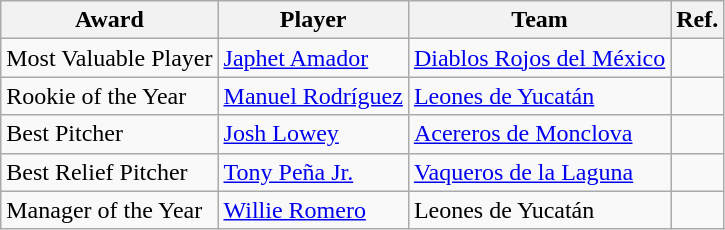<table class="wikitable">
<tr>
<th>Award</th>
<th>Player</th>
<th>Team</th>
<th>Ref.</th>
</tr>
<tr>
<td scope="row">Most Valuable Player</td>
<td> <a href='#'>Japhet Amador</a></td>
<td><a href='#'>Diablos Rojos del México</a></td>
<td align=center></td>
</tr>
<tr>
<td scope="row">Rookie of the Year</td>
<td> <a href='#'>Manuel Rodríguez</a></td>
<td><a href='#'>Leones de Yucatán</a></td>
<td align=center></td>
</tr>
<tr>
<td scope="row">Best Pitcher</td>
<td> <a href='#'>Josh Lowey</a></td>
<td><a href='#'>Acereros de Monclova</a></td>
<td align=center></td>
</tr>
<tr>
<td scope="row">Best Relief Pitcher</td>
<td> <a href='#'>Tony Peña Jr.</a></td>
<td><a href='#'>Vaqueros de la Laguna</a></td>
<td align=center></td>
</tr>
<tr>
<td scope="row">Manager of the Year</td>
<td> <a href='#'>Willie Romero</a></td>
<td>Leones de Yucatán</td>
<td align=center></td>
</tr>
</table>
